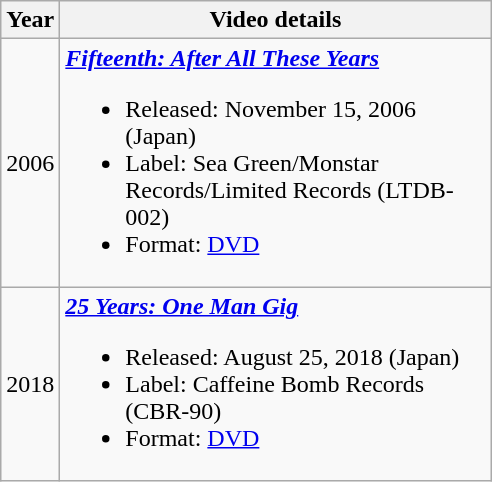<table class="wikitable" border="1">
<tr>
<th>Year</th>
<th width="280">Video details</th>
</tr>
<tr>
<td>2006</td>
<td><strong><em><a href='#'>Fifteenth: After All These Years</a></em></strong><br><ul><li>Released: November 15, 2006 (Japan)</li><li>Label: Sea Green/Monstar Records/Limited Records (LTDB-002)</li><li>Format: <a href='#'>DVD</a></li></ul></td>
</tr>
<tr>
<td>2018</td>
<td><strong><em><a href='#'>25 Years: One Man Gig</a></em></strong><br><ul><li>Released: August 25, 2018 (Japan)</li><li>Label: Caffeine Bomb Records (CBR-90)</li><li>Format: <a href='#'>DVD</a></li></ul></td>
</tr>
</table>
